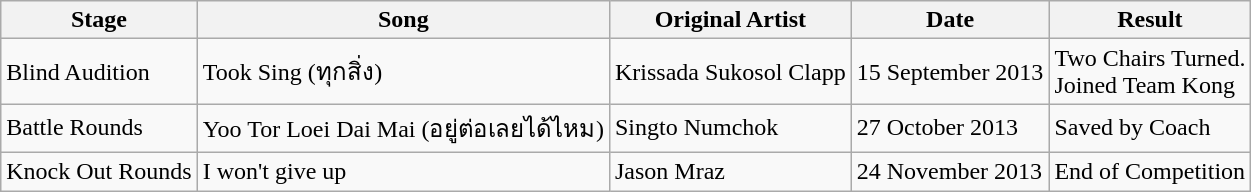<table class="wikitable">
<tr>
<th>Stage</th>
<th>Song</th>
<th>Original Artist</th>
<th>Date</th>
<th>Result</th>
</tr>
<tr>
<td>Blind Audition</td>
<td>Took Sing (ทุกสิ่ง)</td>
<td>Krissada Sukosol Clapp</td>
<td>15 September 2013</td>
<td>Two Chairs Turned.<br>Joined Team Kong</td>
</tr>
<tr>
<td>Battle Rounds</td>
<td>Yoo Tor Loei Dai Mai (อยู่ต่อเลยได้ไหม)</td>
<td>Singto Numchok</td>
<td>27 October 2013</td>
<td>Saved by Coach</td>
</tr>
<tr>
<td>Knock Out Rounds</td>
<td>I won't give up</td>
<td>Jason Mraz</td>
<td>24 November 2013</td>
<td>End of Competition</td>
</tr>
</table>
